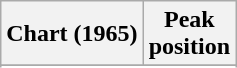<table class="wikitable sortable">
<tr>
<th>Chart (1965)</th>
<th>Peak<br>position</th>
</tr>
<tr>
</tr>
<tr>
</tr>
<tr>
</tr>
<tr>
</tr>
<tr>
</tr>
<tr>
</tr>
</table>
